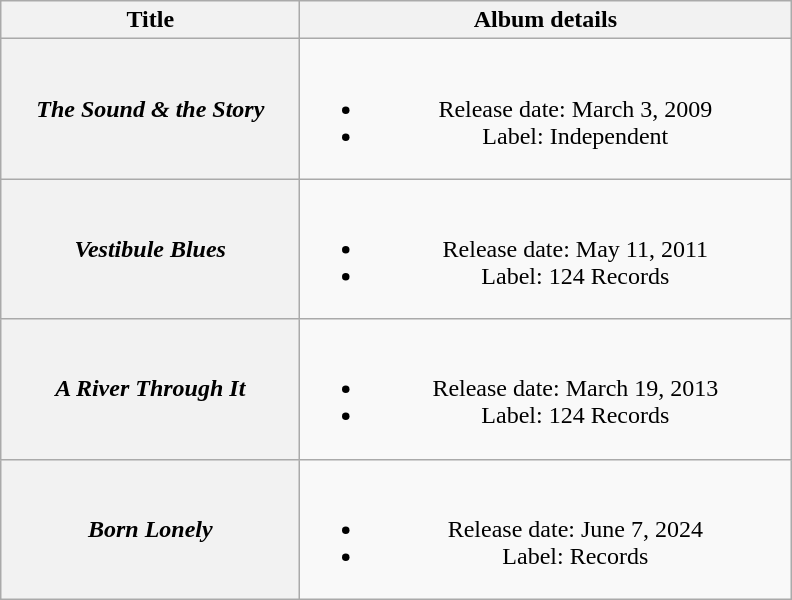<table class="wikitable plainrowheaders" style="text-align:center;">
<tr>
<th style="width:12em;">Title</th>
<th style="width:20em;">Album details</th>
</tr>
<tr>
<th scope="row"><em>The Sound & the Story</em></th>
<td><br><ul><li>Release date: March 3, 2009</li><li>Label: Independent</li></ul></td>
</tr>
<tr>
<th scope="row"><em>Vestibule Blues</em></th>
<td><br><ul><li>Release date: May 11, 2011</li><li>Label: 124 Records</li></ul></td>
</tr>
<tr>
<th scope="row"><em>A River Through It</em></th>
<td><br><ul><li>Release date: March 19, 2013</li><li>Label: 124 Records</li></ul></td>
</tr>
<tr>
<th scope="row"><em>Born Lonely</em></th>
<td><br><ul><li>Release date: June 7, 2024</li><li>Label: Records</li></ul></td>
</tr>
</table>
